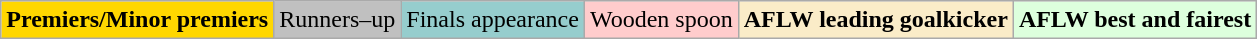<table class="wikitable">
<tr>
<td style=background:gold><strong>Premiers/Minor premiers</strong></td>
<td style=background:silver>Runners–up</td>
<td style=background:#96CDCD>Finals appearance</td>
<td style=background:#FFCCCC>Wooden spoon</td>
<td style=background:#FAECC8><strong>AFLW leading goalkicker</strong></td>
<td style=background:#DDFFDD><strong>AFLW best and fairest</strong></td>
</tr>
</table>
